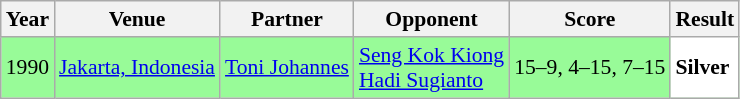<table class="sortable wikitable" style="font-size: 90%;">
<tr>
<th>Year</th>
<th>Venue</th>
<th>Partner</th>
<th>Opponent</th>
<th>Score</th>
<th>Result</th>
</tr>
<tr style="background:#98FB98">
<td align="center">1990</td>
<td align="left"><a href='#'>Jakarta, Indonesia</a></td>
<td align="left"> <a href='#'>Toni Johannes</a></td>
<td align="left"> <a href='#'>Seng Kok Kiong</a> <br>  <a href='#'>Hadi Sugianto</a></td>
<td align="left">15–9, 4–15, 7–15</td>
<td style="text-align:left; background:white"> <strong>Silver</strong></td>
</tr>
</table>
